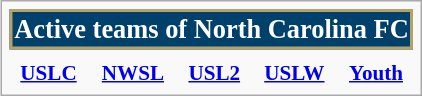<table class="infobox" style="font-size:88%">
<tr>
<th colspan="5" style="font-size:125%; background:#00416B; color:#fff; border:2px solid #B4A269;">Active teams of North Carolina FC</th>
</tr>
<tr>
<td></td>
<td></td>
<td></td>
<td></td>
<td></td>
</tr>
<tr>
<th><a href='#'>USLC</a></th>
<th><a href='#'>NWSL</a></th>
<th><a href='#'>USL2</a></th>
<th><a href='#'>USLW</a></th>
<th><a href='#'>Youth</a></th>
</tr>
</table>
